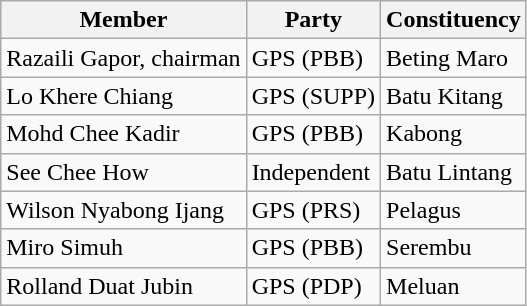<table class="wikitable">
<tr>
<th><strong>Member</strong></th>
<th><strong>Party</strong></th>
<th><strong>Constituency</strong></th>
</tr>
<tr>
<td>Razaili Gapor, chairman</td>
<td>GPS (PBB)</td>
<td>Beting Maro</td>
</tr>
<tr>
<td>Lo Khere Chiang</td>
<td>GPS (SUPP)</td>
<td>Batu Kitang</td>
</tr>
<tr>
<td>Mohd Chee Kadir</td>
<td>GPS (PBB)</td>
<td>Kabong</td>
</tr>
<tr>
<td>See Chee How</td>
<td>Independent</td>
<td>Batu Lintang</td>
</tr>
<tr>
<td>Wilson Nyabong Ijang</td>
<td>GPS (PRS)</td>
<td>Pelagus</td>
</tr>
<tr>
<td>Miro Simuh</td>
<td>GPS (PBB)</td>
<td>Serembu</td>
</tr>
<tr>
<td>Rolland Duat Jubin</td>
<td>GPS (PDP)</td>
<td>Meluan</td>
</tr>
</table>
